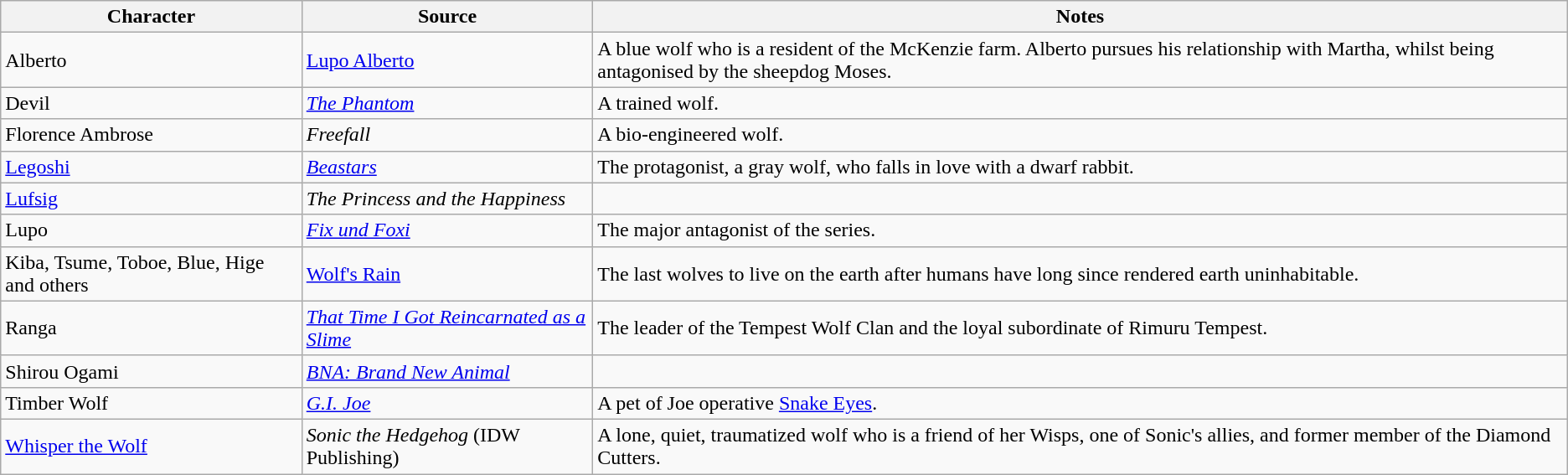<table class="wikitable sortable">
<tr>
<th>Character</th>
<th>Source</th>
<th>Notes</th>
</tr>
<tr>
<td>Alberto</td>
<td><a href='#'>Lupo Alberto</a></td>
<td>A blue wolf who is a resident of the McKenzie farm. Alberto pursues his relationship with Martha, whilst being antagonised by the sheepdog Moses.</td>
</tr>
<tr>
<td>Devil</td>
<td><em><a href='#'>The Phantom</a></em></td>
<td>A trained wolf.</td>
</tr>
<tr>
<td>Florence Ambrose</td>
<td><em>Freefall</em></td>
<td>A bio-engineered wolf.</td>
</tr>
<tr>
<td><a href='#'>Legoshi</a></td>
<td><em><a href='#'>Beastars</a></em></td>
<td>The protagonist, a gray wolf, who falls in love with a dwarf rabbit.</td>
</tr>
<tr>
<td><a href='#'>Lufsig</a></td>
<td><em>The Princess and the Happiness</em></td>
<td></td>
</tr>
<tr>
<td>Lupo</td>
<td><em><a href='#'>Fix und Foxi</a></em></td>
<td>The major antagonist of the series.</td>
</tr>
<tr>
<td>Kiba, Tsume, Toboe, Blue, Hige and others</td>
<td><a href='#'>Wolf's Rain</a></td>
<td>The last wolves to live on the earth after humans have long since rendered earth uninhabitable.</td>
</tr>
<tr>
<td>Ranga</td>
<td><em><a href='#'>That Time I Got Reincarnated as a Slime</a></em></td>
<td>The leader of the Tempest Wolf Clan and the loyal subordinate of Rimuru Tempest.</td>
</tr>
<tr>
<td>Shirou Ogami</td>
<td><em><a href='#'>BNA: Brand New Animal</a></em></td>
<td></td>
</tr>
<tr>
<td>Timber Wolf</td>
<td><em><a href='#'>G.I. Joe</a></em></td>
<td>A pet of Joe operative <a href='#'>Snake Eyes</a>.</td>
</tr>
<tr>
<td><a href='#'>Whisper the Wolf</a></td>
<td><em>Sonic the Hedgehog</em> (IDW Publishing)</td>
<td>A lone, quiet, traumatized wolf who is a friend of her Wisps, one of Sonic's allies, and former member of the Diamond Cutters.</td>
</tr>
</table>
